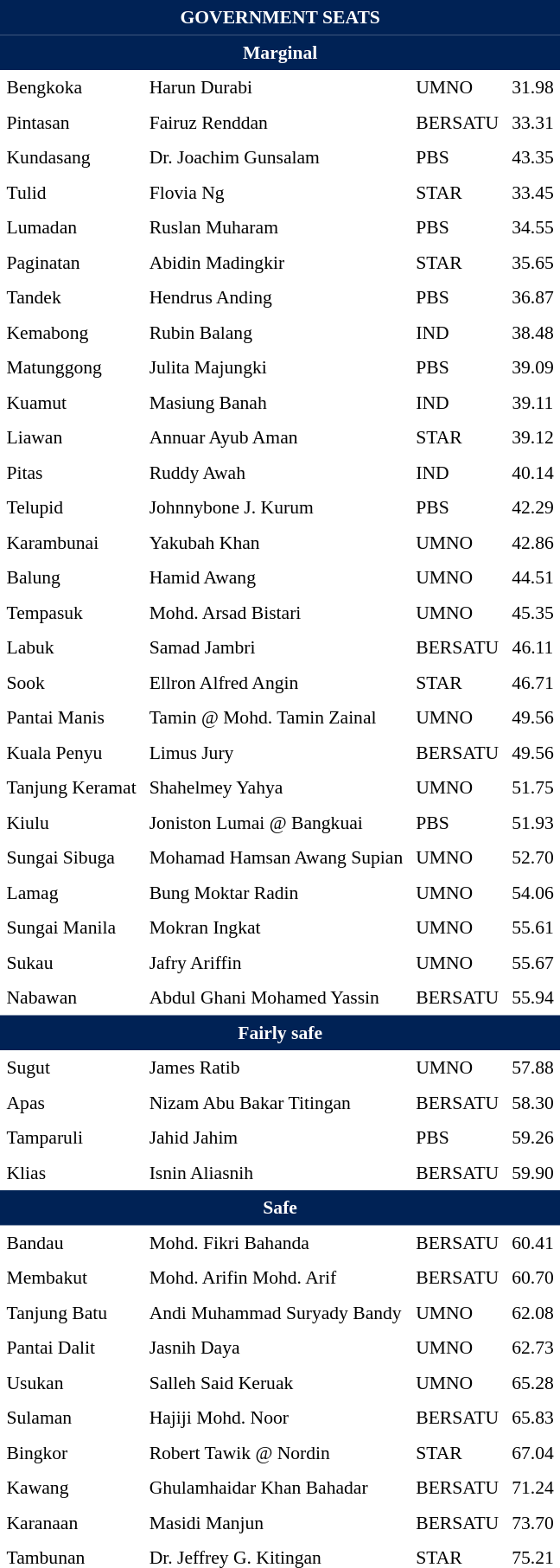<table class="toccolours mw-collapsible mw-collapsed" cellpadding="5" cellspacing="0" style="float:left; margin-right:.5em; margin-top:.4em; font-size:90%;">
<tr>
<td colspan="4"  style="text-align:center; background:#002255;color:white;"><strong>GOVERNMENT SEATS</strong></td>
</tr>
<tr>
<td colspan="4"  style="text-align:center; background:#002255;color:white;"><strong>Marginal</strong></td>
</tr>
<tr>
<td>Bengkoka</td>
<td>Harun Durabi</td>
<td>UMNO</td>
<td style="text-align:center;">31.98</td>
</tr>
<tr>
<td>Pintasan</td>
<td>Fairuz Renddan</td>
<td>BERSATU</td>
<td style="text-align:center;">33.31</td>
</tr>
<tr>
<td>Kundasang</td>
<td>Dr. Joachim Gunsalam</td>
<td>PBS</td>
<td style="text-align:center;">43.35</td>
</tr>
<tr>
<td>Tulid</td>
<td>Flovia Ng</td>
<td>STAR</td>
<td style="text-align:center;">33.45</td>
</tr>
<tr>
<td>Lumadan</td>
<td>Ruslan Muharam</td>
<td>PBS</td>
<td style="text-align:center;">34.55</td>
</tr>
<tr>
<td>Paginatan</td>
<td>Abidin Madingkir</td>
<td>STAR</td>
<td style="text-align:center;">35.65</td>
</tr>
<tr>
<td>Tandek</td>
<td>Hendrus Anding</td>
<td>PBS</td>
<td style="text-align:center;">36.87</td>
</tr>
<tr>
<td>Kemabong</td>
<td>Rubin Balang</td>
<td>IND</td>
<td style="text-align:center;">38.48</td>
</tr>
<tr>
<td>Matunggong</td>
<td>Julita Majungki</td>
<td>PBS</td>
<td style="text-align:center;">39.09</td>
</tr>
<tr>
<td>Kuamut</td>
<td>Masiung Banah</td>
<td>IND</td>
<td style="text-align:center;">39.11</td>
</tr>
<tr>
<td>Liawan</td>
<td>Annuar Ayub Aman</td>
<td>STAR</td>
<td style="text-align:center;">39.12</td>
</tr>
<tr>
<td>Pitas</td>
<td>Ruddy Awah</td>
<td>IND</td>
<td style="text-align:center;">40.14</td>
</tr>
<tr>
<td>Telupid</td>
<td>Johnnybone J. Kurum</td>
<td>PBS</td>
<td style="text-align:center;">42.29</td>
</tr>
<tr>
<td>Karambunai</td>
<td>Yakubah Khan</td>
<td>UMNO</td>
<td style="text-align:center;">42.86</td>
</tr>
<tr>
<td>Balung</td>
<td>Hamid Awang</td>
<td>UMNO</td>
<td style="text-align:center;">44.51</td>
</tr>
<tr>
<td>Tempasuk</td>
<td>Mohd. Arsad Bistari</td>
<td>UMNO</td>
<td style="text-align:center;">45.35</td>
</tr>
<tr>
<td>Labuk</td>
<td>Samad Jambri</td>
<td>BERSATU</td>
<td style="text-align:center;">46.11</td>
</tr>
<tr>
<td>Sook</td>
<td>Ellron Alfred Angin</td>
<td>STAR</td>
<td style="text-align:center;">46.71</td>
</tr>
<tr>
<td>Pantai Manis</td>
<td>Tamin @ Mohd. Tamin Zainal</td>
<td>UMNO</td>
<td style="text-align:center;">49.56</td>
</tr>
<tr>
<td>Kuala Penyu</td>
<td>Limus Jury</td>
<td>BERSATU</td>
<td style="text-align:center;">49.56</td>
</tr>
<tr>
<td>Tanjung Keramat</td>
<td>Shahelmey Yahya</td>
<td>UMNO</td>
<td style="text-align:center;">51.75</td>
</tr>
<tr>
<td>Kiulu</td>
<td>Joniston Lumai @ Bangkuai</td>
<td>PBS</td>
<td style="text-align:center;">51.93</td>
</tr>
<tr>
<td>Sungai Sibuga</td>
<td>Mohamad Hamsan Awang Supian</td>
<td>UMNO</td>
<td style="text-align:center;">52.70</td>
</tr>
<tr>
<td>Lamag</td>
<td>Bung Moktar Radin</td>
<td>UMNO</td>
<td style="text-align:center;">54.06</td>
</tr>
<tr>
<td>Sungai Manila</td>
<td>Mokran Ingkat</td>
<td>UMNO</td>
<td style="text-align:center;">55.61</td>
</tr>
<tr>
<td>Sukau</td>
<td>Jafry Ariffin</td>
<td>UMNO</td>
<td style="text-align:center;">55.67</td>
</tr>
<tr>
<td>Nabawan</td>
<td>Abdul Ghani Mohamed Yassin</td>
<td>BERSATU</td>
<td style="text-align:center;">55.94</td>
</tr>
<tr>
<td colspan="4"  style="text-align:center; background:#002255;color:white;"><strong>Fairly safe</strong></td>
</tr>
<tr>
<td>Sugut</td>
<td>James Ratib</td>
<td>UMNO</td>
<td style="text-align:center;">57.88</td>
</tr>
<tr>
<td>Apas</td>
<td>Nizam Abu Bakar Titingan</td>
<td>BERSATU</td>
<td style="text-align:center;">58.30</td>
</tr>
<tr>
<td>Tamparuli</td>
<td>Jahid Jahim</td>
<td>PBS</td>
<td style="text-align:center;">59.26</td>
</tr>
<tr>
<td>Klias</td>
<td>Isnin Aliasnih</td>
<td>BERSATU</td>
<td style="text-align:center;">59.90</td>
</tr>
<tr>
<td colspan="4"  style="text-align:center; background:#002255;color:white;"><strong>Safe</strong></td>
</tr>
<tr>
<td>Bandau</td>
<td>Mohd. Fikri Bahanda</td>
<td>BERSATU</td>
<td style="text-align:center;">60.41</td>
</tr>
<tr>
<td>Membakut</td>
<td>Mohd. Arifin Mohd. Arif</td>
<td>BERSATU</td>
<td style="text-align:center;">60.70</td>
</tr>
<tr>
<td>Tanjung Batu</td>
<td>Andi Muhammad Suryady Bandy</td>
<td>UMNO</td>
<td style="text-align:center;">62.08</td>
</tr>
<tr>
<td>Pantai Dalit</td>
<td>Jasnih Daya</td>
<td>UMNO</td>
<td style="text-align:center;">62.73</td>
</tr>
<tr>
<td>Usukan</td>
<td>Salleh Said Keruak</td>
<td>UMNO</td>
<td style="text-align:center;">65.28</td>
</tr>
<tr>
<td>Sulaman</td>
<td>Hajiji Mohd. Noor</td>
<td>BERSATU</td>
<td style="text-align:center;">65.83</td>
</tr>
<tr>
<td>Bingkor</td>
<td>Robert Tawik @ Nordin</td>
<td>STAR</td>
<td style="text-align:center;">67.04</td>
</tr>
<tr>
<td>Kawang</td>
<td>Ghulamhaidar Khan Bahadar</td>
<td>BERSATU</td>
<td style="text-align:center;">71.24</td>
</tr>
<tr>
<td>Karanaan</td>
<td>Masidi Manjun</td>
<td>BERSATU</td>
<td style="text-align:center;">73.70</td>
</tr>
<tr>
<td>Tambunan</td>
<td>Dr. Jeffrey G. Kitingan</td>
<td>STAR</td>
<td style="text-align:center;">75.21</td>
</tr>
</table>
